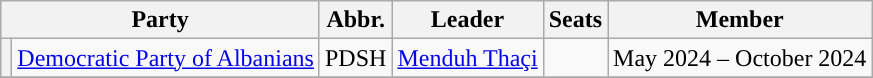<table class="wikitable" style="text-align:left;">
<tr>
<th colspan=2>Party</th>
<th>Abbr.</th>
<th>Leader</th>
<th>Seats</th>
<th>Member</th>
</tr>
<tr>
<th style="background-color:"></th>
<td><a href='#'>Democratic Party of Albanians</a></td>
<td>PDSH</td>
<td><a href='#'>Menduh Thaçi</a></td>
<td></td>
<td>May 2024 – October 2024</td>
</tr>
<tr>
</tr>
</table>
